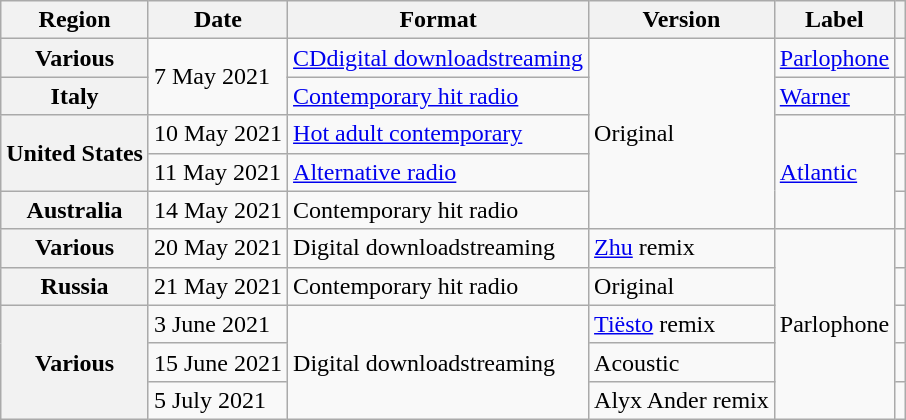<table class="wikitable plainrowheaders">
<tr>
<th scope="col">Region</th>
<th scope="col">Date</th>
<th scope="col">Format</th>
<th scope="col">Version</th>
<th scope="col">Label</th>
<th scope="col"></th>
</tr>
<tr>
<th scope="row">Various</th>
<td rowspan="2">7 May 2021</td>
<td><a href='#'>CD</a><a href='#'>digital download</a><a href='#'>streaming</a></td>
<td rowspan="5">Original</td>
<td><a href='#'>Parlophone</a></td>
<td align="center"></td>
</tr>
<tr>
<th scope="row">Italy</th>
<td><a href='#'>Contemporary hit radio</a></td>
<td><a href='#'>Warner</a></td>
<td align="center"></td>
</tr>
<tr>
<th scope="row" rowspan="2">United States</th>
<td>10 May 2021</td>
<td><a href='#'>Hot adult contemporary</a></td>
<td rowspan="3"><a href='#'>Atlantic</a></td>
<td align="center"></td>
</tr>
<tr>
<td>11 May 2021</td>
<td><a href='#'>Alternative radio</a></td>
<td align="center"></td>
</tr>
<tr>
<th scope="row">Australia</th>
<td>14 May 2021</td>
<td>Contemporary hit radio</td>
<td align="center"></td>
</tr>
<tr>
<th scope="row">Various</th>
<td>20 May 2021</td>
<td>Digital downloadstreaming</td>
<td><a href='#'>Zhu</a> remix</td>
<td rowspan="5">Parlophone</td>
<td align="center"></td>
</tr>
<tr>
<th scope="row">Russia</th>
<td>21 May 2021</td>
<td>Contemporary hit radio</td>
<td>Original</td>
<td align="center"></td>
</tr>
<tr>
<th scope="row" rowspan="3">Various</th>
<td>3 June 2021</td>
<td rowspan="3">Digital downloadstreaming</td>
<td><a href='#'>Tiësto</a> remix</td>
<td align="center"></td>
</tr>
<tr>
<td>15 June 2021</td>
<td>Acoustic</td>
<td align="center"></td>
</tr>
<tr>
<td>5 July 2021</td>
<td>Alyx Ander remix</td>
<td align="center"></td>
</tr>
</table>
